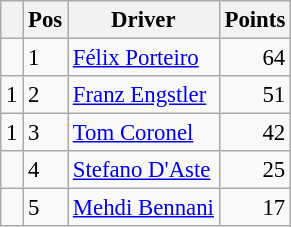<table class="wikitable" style="font-size: 95%;">
<tr>
<th></th>
<th>Pos</th>
<th>Driver</th>
<th>Points</th>
</tr>
<tr>
<td align="left"></td>
<td>1</td>
<td> <a href='#'>Félix Porteiro</a></td>
<td align="right">64</td>
</tr>
<tr>
<td align="left"> 1</td>
<td>2</td>
<td> <a href='#'>Franz Engstler</a></td>
<td align="right">51</td>
</tr>
<tr>
<td align="left"> 1</td>
<td>3</td>
<td> <a href='#'>Tom Coronel</a></td>
<td align="right">42</td>
</tr>
<tr>
<td align="left"></td>
<td>4</td>
<td> <a href='#'>Stefano D'Aste</a></td>
<td align="right">25</td>
</tr>
<tr>
<td align="left"></td>
<td>5</td>
<td> <a href='#'>Mehdi Bennani</a></td>
<td align="right">17</td>
</tr>
</table>
